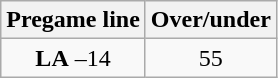<table class="wikitable">
<tr align="center">
<th style=>Pregame line</th>
<th style=>Over/under</th>
</tr>
<tr align="center">
<td><strong>LA</strong> –14</td>
<td>55</td>
</tr>
</table>
